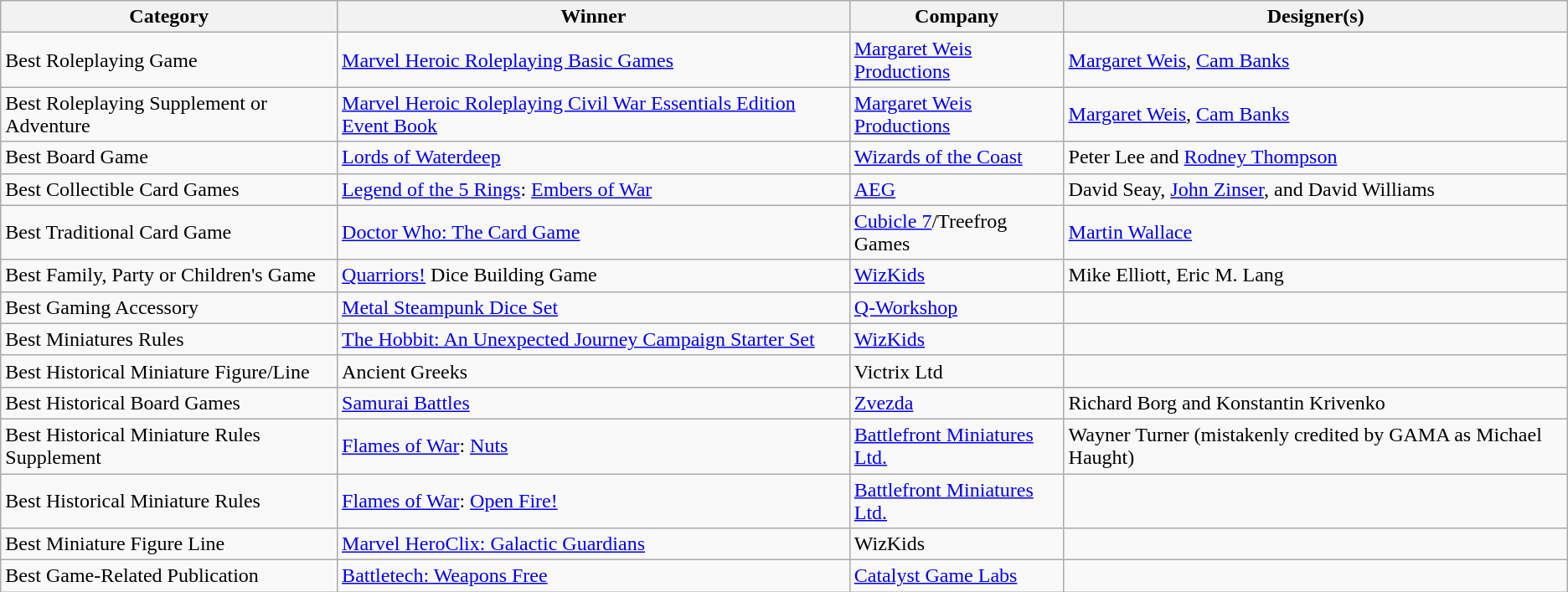<table class="wikitable">
<tr>
<th>Category</th>
<th>Winner</th>
<th>Company</th>
<th>Designer(s)</th>
</tr>
<tr>
<td>Best Roleplaying Game</td>
<td><a href='#'>Marvel Heroic Roleplaying Basic Games</a></td>
<td><a href='#'>Margaret Weis Productions</a></td>
<td><a href='#'>Margaret Weis</a>, <a href='#'>Cam Banks</a></td>
</tr>
<tr>
<td>Best Roleplaying Supplement or Adventure</td>
<td><a href='#'>Marvel Heroic Roleplaying Civil War Essentials Edition Event Book</a></td>
<td><a href='#'>Margaret Weis Productions</a></td>
<td><a href='#'>Margaret Weis</a>, <a href='#'>Cam Banks</a></td>
</tr>
<tr>
<td>Best Board Game</td>
<td><a href='#'>Lords of Waterdeep</a></td>
<td><a href='#'>Wizards of the Coast</a></td>
<td>Peter Lee and <a href='#'>Rodney Thompson</a></td>
</tr>
<tr>
<td>Best Collectible Card Games</td>
<td><a href='#'>Legend of the 5 Rings</a>: <a href='#'>Embers of War</a></td>
<td><a href='#'>AEG</a></td>
<td>David Seay, <a href='#'>John Zinser</a>, and David Williams</td>
</tr>
<tr>
<td>Best Traditional Card Game</td>
<td><a href='#'>Doctor Who: The Card Game</a></td>
<td><a href='#'>Cubicle 7</a>/Treefrog Games</td>
<td><a href='#'>Martin Wallace</a></td>
</tr>
<tr>
<td>Best Family, Party or Children's Game</td>
<td><a href='#'>Quarriors!</a> Dice Building Game</td>
<td><a href='#'>WizKids</a></td>
<td>Mike Elliott, Eric M. Lang</td>
</tr>
<tr>
<td>Best Gaming Accessory</td>
<td><a href='#'>Metal Steampunk Dice Set</a></td>
<td><a href='#'>Q-Workshop</a></td>
<td></td>
</tr>
<tr>
<td>Best Miniatures Rules</td>
<td><a href='#'>The Hobbit: An Unexpected Journey Campaign Starter Set</a></td>
<td><a href='#'>WizKids</a></td>
<td></td>
</tr>
<tr>
<td>Best Historical Miniature Figure/Line</td>
<td>Ancient Greeks</td>
<td>Victrix Ltd</td>
<td></td>
</tr>
<tr>
<td>Best Historical Board Games</td>
<td><a href='#'>Samurai Battles</a></td>
<td><a href='#'>Zvezda</a></td>
<td>Richard Borg and Konstantin Krivenko</td>
</tr>
<tr>
<td>Best Historical Miniature Rules Supplement</td>
<td><a href='#'>Flames of War</a>: <a href='#'>Nuts</a></td>
<td><a href='#'>Battlefront Miniatures Ltd.</a></td>
<td>Wayner Turner (mistakenly credited by GAMA as Michael Haught)</td>
</tr>
<tr>
<td>Best Historical Miniature Rules</td>
<td><a href='#'>Flames of War</a>: <a href='#'>Open Fire!</a></td>
<td><a href='#'>Battlefront Miniatures Ltd.</a></td>
<td></td>
</tr>
<tr>
<td>Best Miniature Figure Line</td>
<td><a href='#'>Marvel HeroClix: Galactic Guardians</a></td>
<td>WizKids</td>
<td></td>
</tr>
<tr>
<td>Best Game-Related Publication</td>
<td><a href='#'>Battletech: Weapons Free</a></td>
<td><a href='#'>Catalyst Game Labs</a></td>
<td></td>
</tr>
</table>
